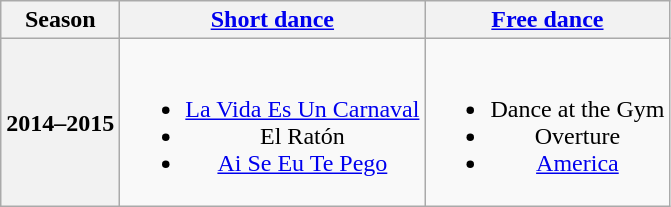<table class="wikitable" style="text-align:center">
<tr>
<th>Season</th>
<th><a href='#'>Short dance</a></th>
<th><a href='#'>Free dance</a></th>
</tr>
<tr>
<th>2014–2015<br></th>
<td><br><ul><li> <a href='#'>La Vida Es Un Carnaval</a><br></li><li> El Ratón<br></li><li> <a href='#'>Ai Se Eu Te Pego</a><br></li></ul></td>
<td><br><ul><li>Dance at the Gym</li><li>Overture</li><li><a href='#'>America</a><br></li></ul></td>
</tr>
</table>
